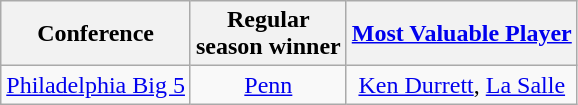<table class="wikitable" style="text-align:center;">
<tr>
<th>Conference</th>
<th>Regular <br> season winner</th>
<th><a href='#'>Most Valuable Player</a></th>
</tr>
<tr>
<td><a href='#'>Philadelphia Big 5</a></td>
<td><a href='#'>Penn</a></td>
<td><a href='#'>Ken Durrett</a>, <a href='#'>La Salle</a></td>
</tr>
</table>
